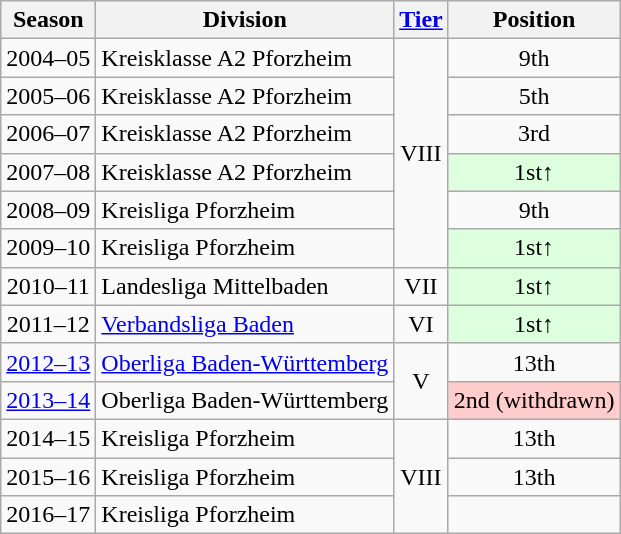<table class="wikitable">
<tr>
<th>Season</th>
<th>Division</th>
<th><a href='#'>Tier</a></th>
<th>Position</th>
</tr>
<tr align="center">
<td>2004–05</td>
<td align="left">Kreisklasse A2 Pforzheim</td>
<td rowspan=6>VIII</td>
<td>9th</td>
</tr>
<tr align="center">
<td>2005–06</td>
<td align="left">Kreisklasse A2 Pforzheim</td>
<td>5th</td>
</tr>
<tr align="center">
<td>2006–07</td>
<td align="left">Kreisklasse A2 Pforzheim</td>
<td>3rd</td>
</tr>
<tr align="center">
<td>2007–08</td>
<td align="left">Kreisklasse A2 Pforzheim</td>
<td style="background:#ddffdd">1st↑</td>
</tr>
<tr align="center">
<td>2008–09</td>
<td align="left">Kreisliga Pforzheim</td>
<td>9th</td>
</tr>
<tr align="center">
<td>2009–10</td>
<td align="left">Kreisliga Pforzheim</td>
<td style="background:#ddffdd">1st↑</td>
</tr>
<tr align="center">
<td>2010–11</td>
<td align="left">Landesliga Mittelbaden</td>
<td>VII</td>
<td style="background:#ddffdd">1st↑</td>
</tr>
<tr align="center">
<td>2011–12</td>
<td align="left"><a href='#'>Verbandsliga Baden</a></td>
<td>VI</td>
<td style="background:#ddffdd">1st↑</td>
</tr>
<tr align="center">
<td><a href='#'>2012–13</a></td>
<td align="left"><a href='#'>Oberliga Baden-Württemberg</a></td>
<td rowspan=2>V</td>
<td>13th</td>
</tr>
<tr align="center">
<td><a href='#'>2013–14</a></td>
<td align="left">Oberliga Baden-Württemberg</td>
<td style="background:#ffcccc">2nd (withdrawn)</td>
</tr>
<tr align="center">
<td>2014–15</td>
<td align="left">Kreisliga Pforzheim</td>
<td rowspan=3>VIII</td>
<td>13th</td>
</tr>
<tr align="center">
<td>2015–16</td>
<td align="left">Kreisliga Pforzheim</td>
<td>13th</td>
</tr>
<tr align="center">
<td>2016–17</td>
<td align="left">Kreisliga Pforzheim</td>
<td></td>
</tr>
</table>
